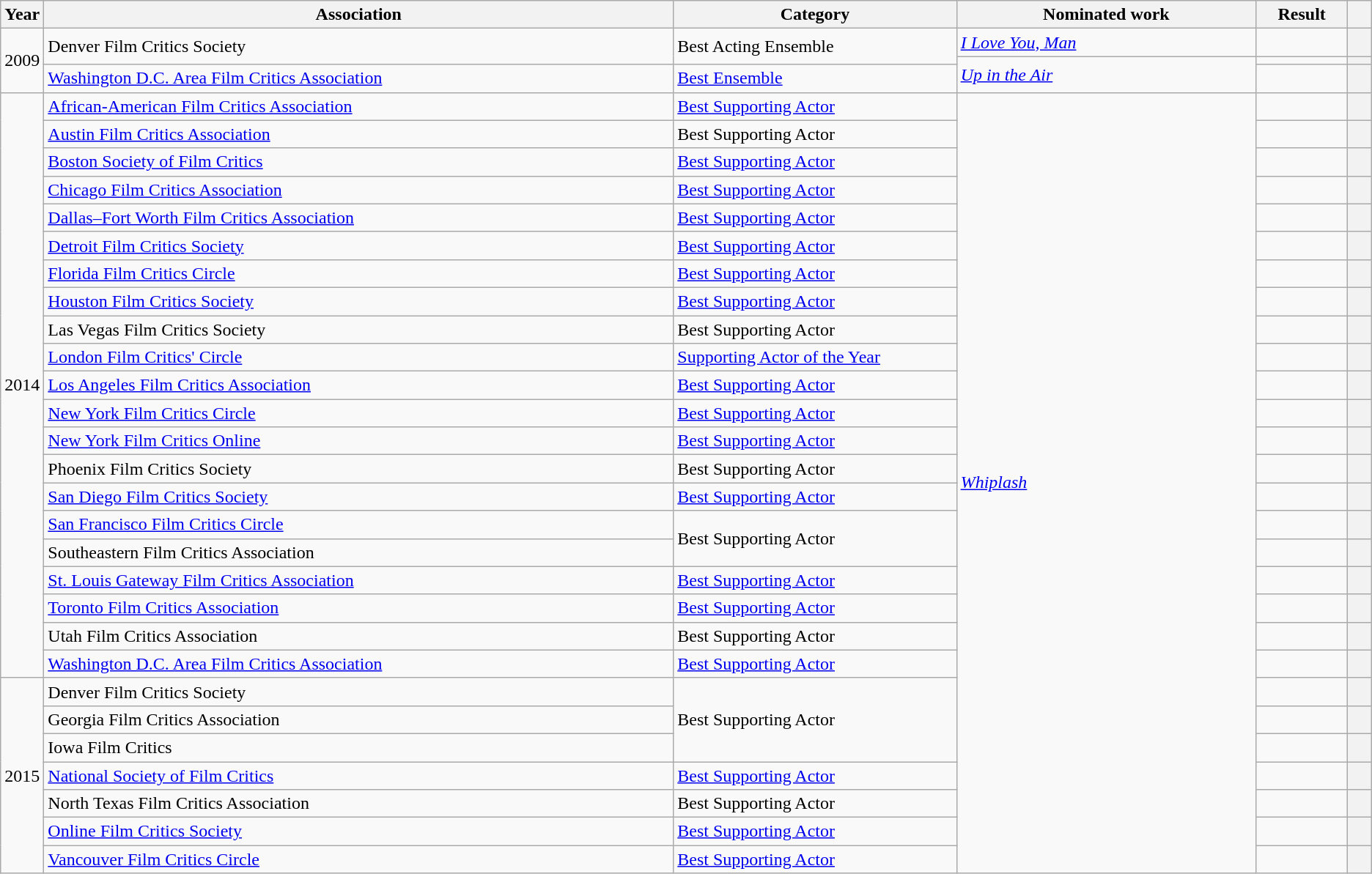<table class=wikitable>
<tr>
<th scope="col" style="width:1em;">Year</th>
<th scope="col" style="width:39em;">Association</th>
<th scope="col" style="width:17em;">Category</th>
<th scope="col" style="width:18em;">Nominated work</th>
<th scope="col" style="width:5em;">Result</th>
<th scope="col" style="width:1em;"></th>
</tr>
<tr>
<td rowspan="3">2009</td>
<td rowspan="2">Denver Film Critics Society</td>
<td rowspan="2">Best Acting Ensemble</td>
<td><em><a href='#'>I Love You, Man</a></em></td>
<td></td>
<th align=center></th>
</tr>
<tr>
<td rowspan="2"><em><a href='#'>Up in the Air</a></em></td>
<td></td>
<th align=center></th>
</tr>
<tr>
<td><a href='#'>Washington D.C. Area Film Critics Association</a></td>
<td><a href='#'>Best Ensemble</a></td>
<td></td>
<th align=center></th>
</tr>
<tr>
<td rowspan="21">2014</td>
<td><a href='#'>African-American Film Critics Association</a></td>
<td><a href='#'>Best Supporting Actor</a></td>
<td rowspan="28"><em><a href='#'>Whiplash</a></em></td>
<td></td>
<th align=center></th>
</tr>
<tr>
<td><a href='#'>Austin Film Critics Association</a></td>
<td>Best Supporting Actor</td>
<td></td>
<th align=center></th>
</tr>
<tr>
<td><a href='#'>Boston Society of Film Critics</a></td>
<td><a href='#'>Best Supporting Actor</a></td>
<td></td>
<th align=center></th>
</tr>
<tr>
<td><a href='#'>Chicago Film Critics Association</a></td>
<td><a href='#'>Best Supporting Actor</a></td>
<td></td>
<th align=center></th>
</tr>
<tr>
<td><a href='#'>Dallas–Fort Worth Film Critics Association</a></td>
<td><a href='#'>Best Supporting Actor</a></td>
<td></td>
<th align=center></th>
</tr>
<tr>
<td><a href='#'>Detroit Film Critics Society</a></td>
<td><a href='#'>Best Supporting Actor</a></td>
<td></td>
<th align=center></th>
</tr>
<tr>
<td><a href='#'>Florida Film Critics Circle</a></td>
<td><a href='#'>Best Supporting Actor</a></td>
<td></td>
<th align=center></th>
</tr>
<tr>
<td><a href='#'>Houston Film Critics Society</a></td>
<td><a href='#'>Best Supporting Actor</a></td>
<td></td>
<th align=center></th>
</tr>
<tr>
<td>Las Vegas Film Critics Society</td>
<td>Best Supporting Actor</td>
<td></td>
<th align=center></th>
</tr>
<tr>
<td><a href='#'>London Film Critics' Circle</a></td>
<td><a href='#'>Supporting Actor of the Year</a></td>
<td></td>
<th align=center></th>
</tr>
<tr>
<td><a href='#'>Los Angeles Film Critics Association</a></td>
<td><a href='#'>Best Supporting Actor</a></td>
<td></td>
<th align=center></th>
</tr>
<tr>
<td><a href='#'>New York Film Critics Circle</a></td>
<td><a href='#'>Best Supporting Actor</a></td>
<td></td>
<th align=center></th>
</tr>
<tr>
<td><a href='#'>New York Film Critics Online</a></td>
<td><a href='#'>Best Supporting Actor</a></td>
<td></td>
<th align=center></th>
</tr>
<tr>
<td>Phoenix Film Critics Society</td>
<td>Best Supporting Actor</td>
<td></td>
<th align=center></th>
</tr>
<tr>
<td><a href='#'>San Diego Film Critics Society</a></td>
<td><a href='#'>Best Supporting Actor</a></td>
<td></td>
<th align=center></th>
</tr>
<tr>
<td><a href='#'>San Francisco Film Critics Circle</a></td>
<td rowspan="2">Best Supporting Actor</td>
<td></td>
<th align=center></th>
</tr>
<tr>
<td>Southeastern Film Critics Association</td>
<td></td>
<th align=center></th>
</tr>
<tr>
<td><a href='#'>St. Louis Gateway Film Critics Association</a></td>
<td><a href='#'>Best Supporting Actor</a></td>
<td></td>
<th align=center></th>
</tr>
<tr>
<td><a href='#'>Toronto Film Critics Association</a></td>
<td><a href='#'>Best Supporting Actor</a></td>
<td></td>
<th align=center></th>
</tr>
<tr>
<td>Utah Film Critics Association</td>
<td>Best Supporting Actor</td>
<td></td>
<th align=center></th>
</tr>
<tr>
<td><a href='#'>Washington D.C. Area Film Critics Association</a></td>
<td><a href='#'>Best Supporting Actor</a></td>
<td></td>
<th align=center></th>
</tr>
<tr>
<td rowspan="7">2015</td>
<td>Denver Film Critics Society</td>
<td rowspan="3">Best Supporting Actor</td>
<td></td>
<th align=center></th>
</tr>
<tr>
<td>Georgia Film Critics Association</td>
<td></td>
<th align=center></th>
</tr>
<tr>
<td>Iowa Film Critics</td>
<td></td>
<th align=center></th>
</tr>
<tr>
<td><a href='#'>National Society of Film Critics</a></td>
<td><a href='#'>Best Supporting Actor</a></td>
<td></td>
<th align=center></th>
</tr>
<tr>
<td>North Texas Film Critics Association</td>
<td>Best Supporting Actor</td>
<td></td>
<th align=center></th>
</tr>
<tr>
<td><a href='#'>Online Film Critics Society</a></td>
<td><a href='#'>Best Supporting Actor</a></td>
<td></td>
<th align=center></th>
</tr>
<tr>
<td><a href='#'>Vancouver Film Critics Circle</a></td>
<td><a href='#'>Best Supporting Actor</a></td>
<td></td>
<th align=center></th>
</tr>
</table>
